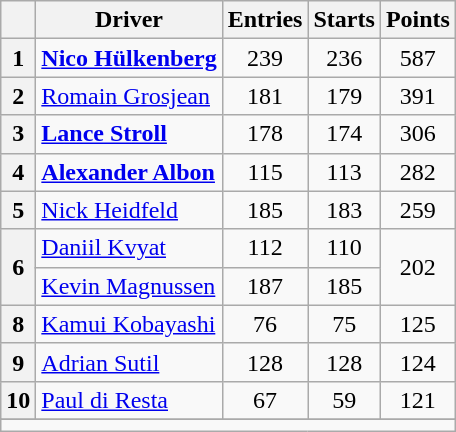<table class="wikitable" style="text-align:center">
<tr>
<th></th>
<th>Driver</th>
<th>Entries</th>
<th>Starts</th>
<th>Points</th>
</tr>
<tr>
<th>1</th>
<td align=left> <strong><a href='#'>Nico Hülkenberg</a></strong></td>
<td>239</td>
<td>236</td>
<td>587</td>
</tr>
<tr>
<th>2</th>
<td align=left> <a href='#'>Romain Grosjean</a></td>
<td>181</td>
<td>179</td>
<td>391</td>
</tr>
<tr>
<th>3</th>
<td align=left> <strong><a href='#'>Lance Stroll</a></strong></td>
<td>178</td>
<td>174</td>
<td>306</td>
</tr>
<tr>
<th>4</th>
<td align=left> <strong><a href='#'>Alexander Albon</a></strong></td>
<td>115</td>
<td>113</td>
<td>282</td>
</tr>
<tr>
<th>5</th>
<td align=left> <a href='#'>Nick Heidfeld</a></td>
<td>185</td>
<td>183</td>
<td>259</td>
</tr>
<tr>
<th rowspan=2>6</th>
<td align=left> <a href='#'>Daniil Kvyat</a></td>
<td>112</td>
<td>110</td>
<td rowspan=2>202</td>
</tr>
<tr>
<td align=left> <a href='#'>Kevin Magnussen</a></td>
<td>187</td>
<td>185</td>
</tr>
<tr>
<th>8</th>
<td align=left> <a href='#'>Kamui Kobayashi</a></td>
<td>76</td>
<td>75</td>
<td>125</td>
</tr>
<tr>
<th>9</th>
<td align=left> <a href='#'>Adrian Sutil</a></td>
<td>128</td>
<td>128</td>
<td>124</td>
</tr>
<tr>
<th>10</th>
<td align=left> <a href='#'>Paul di Resta</a></td>
<td>67</td>
<td>59</td>
<td>121</td>
</tr>
<tr>
</tr>
<tr align=center>
<td colspan=5></td>
</tr>
</table>
